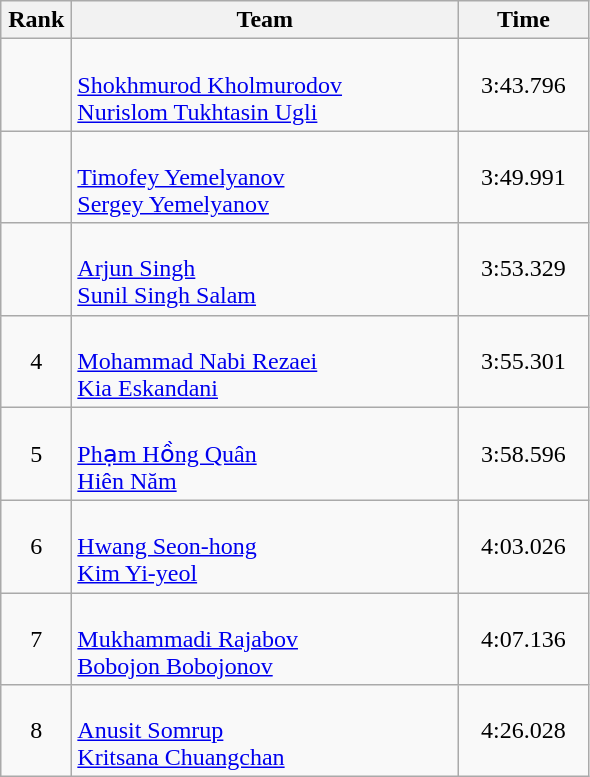<table class=wikitable style="text-align:center">
<tr>
<th width=40>Rank</th>
<th width=250>Team</th>
<th width=80>Time</th>
</tr>
<tr>
<td></td>
<td align=left><br><a href='#'>Shokhmurod Kholmurodov</a><br><a href='#'>Nurislom Tukhtasin Ugli</a></td>
<td>3:43.796</td>
</tr>
<tr>
<td></td>
<td align=left><br><a href='#'>Timofey Yemelyanov</a><br><a href='#'>Sergey Yemelyanov</a></td>
<td>3:49.991</td>
</tr>
<tr>
<td></td>
<td align=left><br><a href='#'>Arjun Singh</a><br><a href='#'>Sunil Singh Salam</a></td>
<td>3:53.329</td>
</tr>
<tr>
<td>4</td>
<td align=left><br><a href='#'>Mohammad Nabi Rezaei</a><br><a href='#'>Kia Eskandani</a></td>
<td>3:55.301</td>
</tr>
<tr>
<td>5</td>
<td align=left><br><a href='#'>Phạm Hồng Quân</a><br><a href='#'>Hiên Năm</a></td>
<td>3:58.596</td>
</tr>
<tr>
<td>6</td>
<td align=left><br><a href='#'>Hwang Seon-hong</a><br><a href='#'>Kim Yi-yeol</a></td>
<td>4:03.026</td>
</tr>
<tr>
<td>7</td>
<td align=left><br><a href='#'>Mukhammadi Rajabov</a><br><a href='#'>Bobojon Bobojonov</a></td>
<td>4:07.136</td>
</tr>
<tr>
<td>8</td>
<td align=left><br><a href='#'>Anusit Somrup</a><br><a href='#'>Kritsana Chuangchan</a></td>
<td>4:26.028</td>
</tr>
</table>
